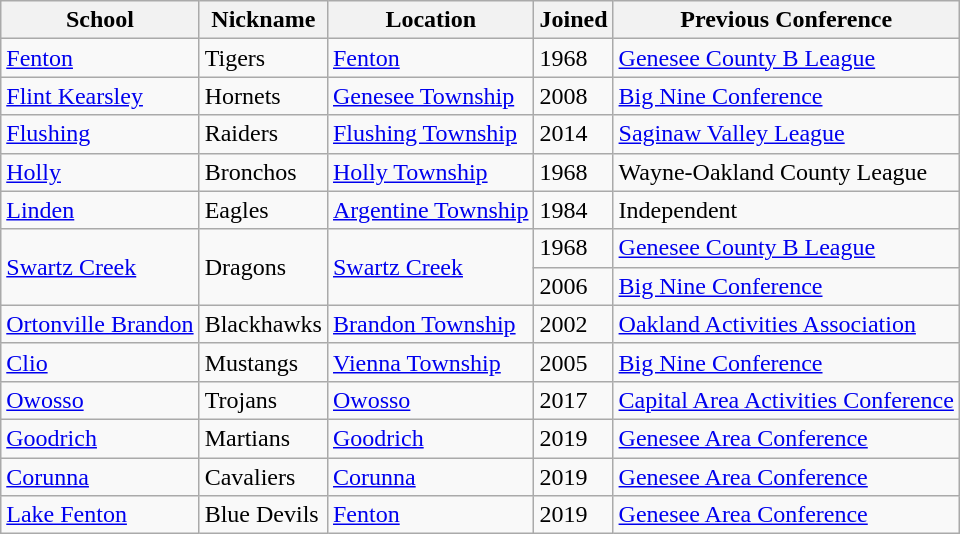<table class="wikitable sortable">
<tr>
<th>School</th>
<th>Nickname</th>
<th>Location</th>
<th>Joined</th>
<th>Previous Conference</th>
</tr>
<tr>
<td><a href='#'>Fenton</a></td>
<td>Tigers</td>
<td><a href='#'>Fenton</a></td>
<td>1968</td>
<td><a href='#'>Genesee County B League</a></td>
</tr>
<tr>
<td><a href='#'>Flint Kearsley</a></td>
<td>Hornets</td>
<td><a href='#'>Genesee Township</a></td>
<td>2008</td>
<td><a href='#'>Big Nine Conference</a></td>
</tr>
<tr>
<td><a href='#'>Flushing</a></td>
<td>Raiders</td>
<td><a href='#'>Flushing Township</a></td>
<td>2014</td>
<td><a href='#'>Saginaw Valley League</a></td>
</tr>
<tr>
<td><a href='#'>Holly</a></td>
<td>Bronchos</td>
<td><a href='#'>Holly Township</a></td>
<td>1968</td>
<td>Wayne-Oakland County League</td>
</tr>
<tr>
<td><a href='#'>Linden</a></td>
<td>Eagles</td>
<td><a href='#'>Argentine Township</a></td>
<td>1984</td>
<td>Independent</td>
</tr>
<tr>
<td rowspan=2><a href='#'>Swartz Creek</a></td>
<td rowspan=2>Dragons</td>
<td rowspan=2><a href='#'>Swartz Creek</a></td>
<td>1968</td>
<td><a href='#'>Genesee County B League</a></td>
</tr>
<tr>
<td>2006</td>
<td><a href='#'>Big Nine Conference</a></td>
</tr>
<tr>
<td><a href='#'>Ortonville Brandon</a></td>
<td>Blackhawks</td>
<td><a href='#'>Brandon Township</a></td>
<td>2002</td>
<td><a href='#'>Oakland Activities Association</a></td>
</tr>
<tr>
<td><a href='#'>Clio</a></td>
<td>Mustangs</td>
<td><a href='#'>Vienna Township</a></td>
<td>2005</td>
<td><a href='#'>Big Nine Conference</a></td>
</tr>
<tr>
<td><a href='#'>Owosso</a></td>
<td>Trojans</td>
<td><a href='#'>Owosso</a></td>
<td>2017</td>
<td><a href='#'>Capital Area Activities Conference</a></td>
</tr>
<tr>
<td><a href='#'>Goodrich</a></td>
<td>Martians</td>
<td><a href='#'>Goodrich</a></td>
<td>2019</td>
<td><a href='#'>Genesee Area Conference</a></td>
</tr>
<tr>
<td><a href='#'>Corunna</a></td>
<td>Cavaliers</td>
<td><a href='#'>Corunna</a></td>
<td>2019</td>
<td><a href='#'>Genesee Area Conference</a></td>
</tr>
<tr>
<td><a href='#'>Lake Fenton</a></td>
<td>Blue Devils</td>
<td><a href='#'>Fenton</a></td>
<td>2019</td>
<td><a href='#'>Genesee Area Conference</a></td>
</tr>
</table>
